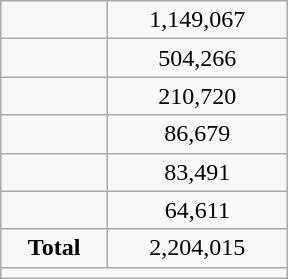<table class="wikitable" style="float:right; width:12em; text-align:center;">
<tr>
<td></td>
<td>1,149,067</td>
</tr>
<tr>
<td></td>
<td>504,266</td>
</tr>
<tr>
<td></td>
<td>210,720</td>
</tr>
<tr>
<td></td>
<td>86,679</td>
</tr>
<tr>
<td></td>
<td>83,491</td>
</tr>
<tr>
<td></td>
<td>64,611</td>
</tr>
<tr>
<td><strong>Total</strong></td>
<td>2,204,015</td>
</tr>
<tr>
<td colspan=2></td>
</tr>
</table>
